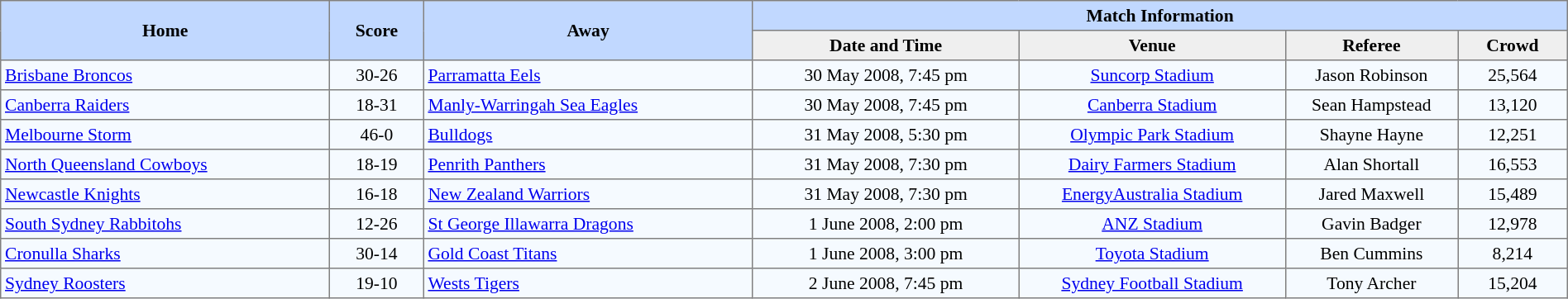<table border=1 style="border-collapse:collapse; font-size:90%;" cellpadding=3 cellspacing=0 width=100%>
<tr bgcolor=#C1D8FF>
<th rowspan=2 width=21%>Home</th>
<th rowspan=2 width=6%>Score</th>
<th rowspan=2 width=21%>Away</th>
<th colspan=6>Match Information</th>
</tr>
<tr bgcolor=#EFEFEF>
<th width=17%>Date and Time</th>
<th width=17%>Venue</th>
<th width=11%>Referee</th>
<th width=7%>Crowd</th>
</tr>
<tr align=center bgcolor=#F5FAFF>
<td align=left> <a href='#'>Brisbane Broncos</a></td>
<td>30-26</td>
<td align=left> <a href='#'>Parramatta Eels</a></td>
<td>30 May 2008, 7:45 pm</td>
<td><a href='#'>Suncorp Stadium</a></td>
<td>Jason Robinson</td>
<td>25,564</td>
</tr>
<tr align=center bgcolor=#F5FAFF>
<td align=left> <a href='#'>Canberra Raiders</a></td>
<td>18-31</td>
<td align=left> <a href='#'>Manly-Warringah Sea Eagles</a></td>
<td>30 May 2008, 7:45 pm</td>
<td><a href='#'>Canberra Stadium</a></td>
<td>Sean Hampstead</td>
<td>13,120</td>
</tr>
<tr align=center bgcolor=#F5FAFF>
<td align=left> <a href='#'>Melbourne Storm</a></td>
<td>46-0</td>
<td align=left> <a href='#'>Bulldogs</a></td>
<td>31 May 2008, 5:30 pm</td>
<td><a href='#'>Olympic Park Stadium</a></td>
<td>Shayne Hayne</td>
<td>12,251</td>
</tr>
<tr align=center bgcolor=#F5FAFF>
<td align=left> <a href='#'>North Queensland Cowboys</a></td>
<td>18-19</td>
<td align=left> <a href='#'>Penrith Panthers</a></td>
<td>31 May 2008, 7:30 pm</td>
<td><a href='#'>Dairy Farmers Stadium</a></td>
<td>Alan Shortall</td>
<td>16,553</td>
</tr>
<tr align=center bgcolor=#F5FAFF>
<td align=left> <a href='#'>Newcastle Knights</a></td>
<td>16-18</td>
<td align=left> <a href='#'>New Zealand Warriors</a></td>
<td>31 May 2008, 7:30 pm</td>
<td><a href='#'>EnergyAustralia Stadium</a></td>
<td>Jared Maxwell</td>
<td>15,489</td>
</tr>
<tr align=center bgcolor=#F5FAFF>
<td align=left> <a href='#'>South Sydney Rabbitohs</a></td>
<td>12-26</td>
<td align=left> <a href='#'>St George Illawarra Dragons</a></td>
<td>1 June 2008, 2:00 pm</td>
<td><a href='#'>ANZ Stadium</a></td>
<td>Gavin Badger</td>
<td>12,978</td>
</tr>
<tr align=center bgcolor=#F5FAFF>
<td align=left> <a href='#'>Cronulla Sharks</a></td>
<td>30-14</td>
<td align=left> <a href='#'>Gold Coast Titans</a></td>
<td>1 June 2008, 3:00 pm</td>
<td><a href='#'>Toyota Stadium</a></td>
<td>Ben Cummins</td>
<td>8,214</td>
</tr>
<tr align=center bgcolor=#F5FAFF>
<td align=left> <a href='#'>Sydney Roosters</a></td>
<td>19-10</td>
<td align=left> <a href='#'>Wests Tigers</a></td>
<td>2 June 2008, 7:45 pm</td>
<td><a href='#'>Sydney Football Stadium</a></td>
<td>Tony Archer</td>
<td>15,204</td>
</tr>
</table>
